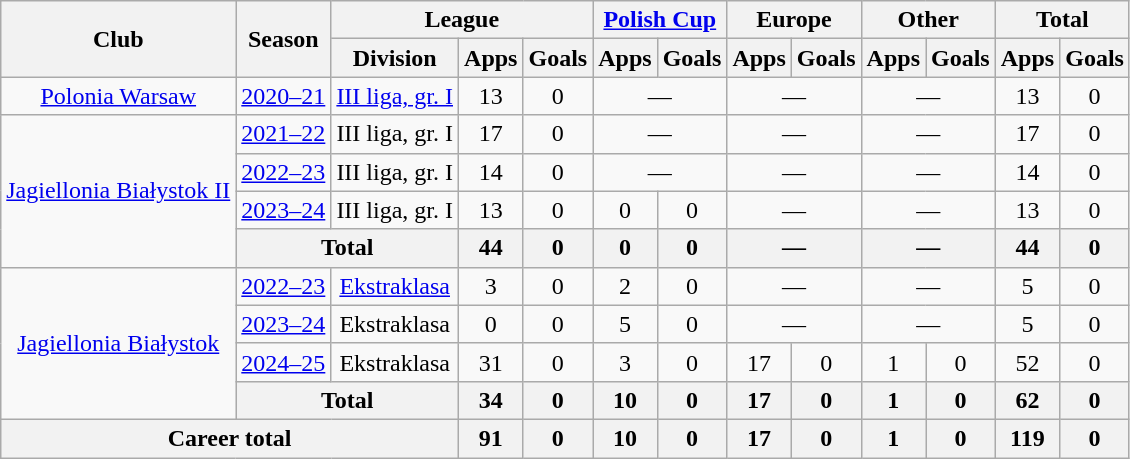<table class="wikitable" style="text-align: center;">
<tr>
<th rowspan="2">Club</th>
<th rowspan="2">Season</th>
<th colspan="3">League</th>
<th colspan="2"><a href='#'>Polish Cup</a></th>
<th colspan="2">Europe</th>
<th colspan="2">Other</th>
<th colspan="2">Total</th>
</tr>
<tr>
<th>Division</th>
<th>Apps</th>
<th>Goals</th>
<th>Apps</th>
<th>Goals</th>
<th>Apps</th>
<th>Goals</th>
<th>Apps</th>
<th>Goals</th>
<th>Apps</th>
<th>Goals</th>
</tr>
<tr>
<td><a href='#'>Polonia Warsaw</a></td>
<td><a href='#'>2020–21</a></td>
<td><a href='#'>III liga, gr. I</a></td>
<td>13</td>
<td>0</td>
<td colspan="2">—</td>
<td colspan="2">—</td>
<td colspan="2">—</td>
<td>13</td>
<td>0</td>
</tr>
<tr>
<td rowspan="4"><a href='#'>Jagiellonia Białystok II</a></td>
<td><a href='#'>2021–22</a></td>
<td>III liga, gr. I</td>
<td>17</td>
<td>0</td>
<td colspan="2">—</td>
<td colspan="2">—</td>
<td colspan="2">—</td>
<td>17</td>
<td>0</td>
</tr>
<tr>
<td><a href='#'>2022–23</a></td>
<td>III liga, gr. I</td>
<td>14</td>
<td>0</td>
<td colspan="2">—</td>
<td colspan="2">—</td>
<td colspan="2">—</td>
<td>14</td>
<td>0</td>
</tr>
<tr>
<td><a href='#'>2023–24</a></td>
<td>III liga, gr. I</td>
<td>13</td>
<td>0</td>
<td>0</td>
<td>0</td>
<td colspan="2">—</td>
<td colspan="2">—</td>
<td>13</td>
<td>0</td>
</tr>
<tr>
<th colspan="2">Total</th>
<th>44</th>
<th>0</th>
<th>0</th>
<th>0</th>
<th colspan="2">—</th>
<th colspan="2">—</th>
<th>44</th>
<th>0</th>
</tr>
<tr>
<td rowspan="4"><a href='#'>Jagiellonia Białystok</a></td>
<td><a href='#'>2022–23</a></td>
<td><a href='#'>Ekstraklasa</a></td>
<td>3</td>
<td>0</td>
<td>2</td>
<td>0</td>
<td colspan="2">—</td>
<td colspan="2">—</td>
<td>5</td>
<td>0</td>
</tr>
<tr>
<td><a href='#'>2023–24</a></td>
<td>Ekstraklasa</td>
<td>0</td>
<td>0</td>
<td>5</td>
<td>0</td>
<td colspan="2">—</td>
<td colspan="2">—</td>
<td>5</td>
<td>0</td>
</tr>
<tr>
<td><a href='#'>2024–25</a></td>
<td>Ekstraklasa</td>
<td>31</td>
<td>0</td>
<td>3</td>
<td>0</td>
<td>17</td>
<td>0</td>
<td>1</td>
<td>0</td>
<td>52</td>
<td>0</td>
</tr>
<tr>
<th colspan="2">Total</th>
<th>34</th>
<th>0</th>
<th>10</th>
<th>0</th>
<th>17</th>
<th>0</th>
<th>1</th>
<th>0</th>
<th>62</th>
<th>0</th>
</tr>
<tr>
<th colspan="3">Career total</th>
<th>91</th>
<th>0</th>
<th>10</th>
<th>0</th>
<th>17</th>
<th>0</th>
<th>1</th>
<th>0</th>
<th>119</th>
<th>0</th>
</tr>
</table>
